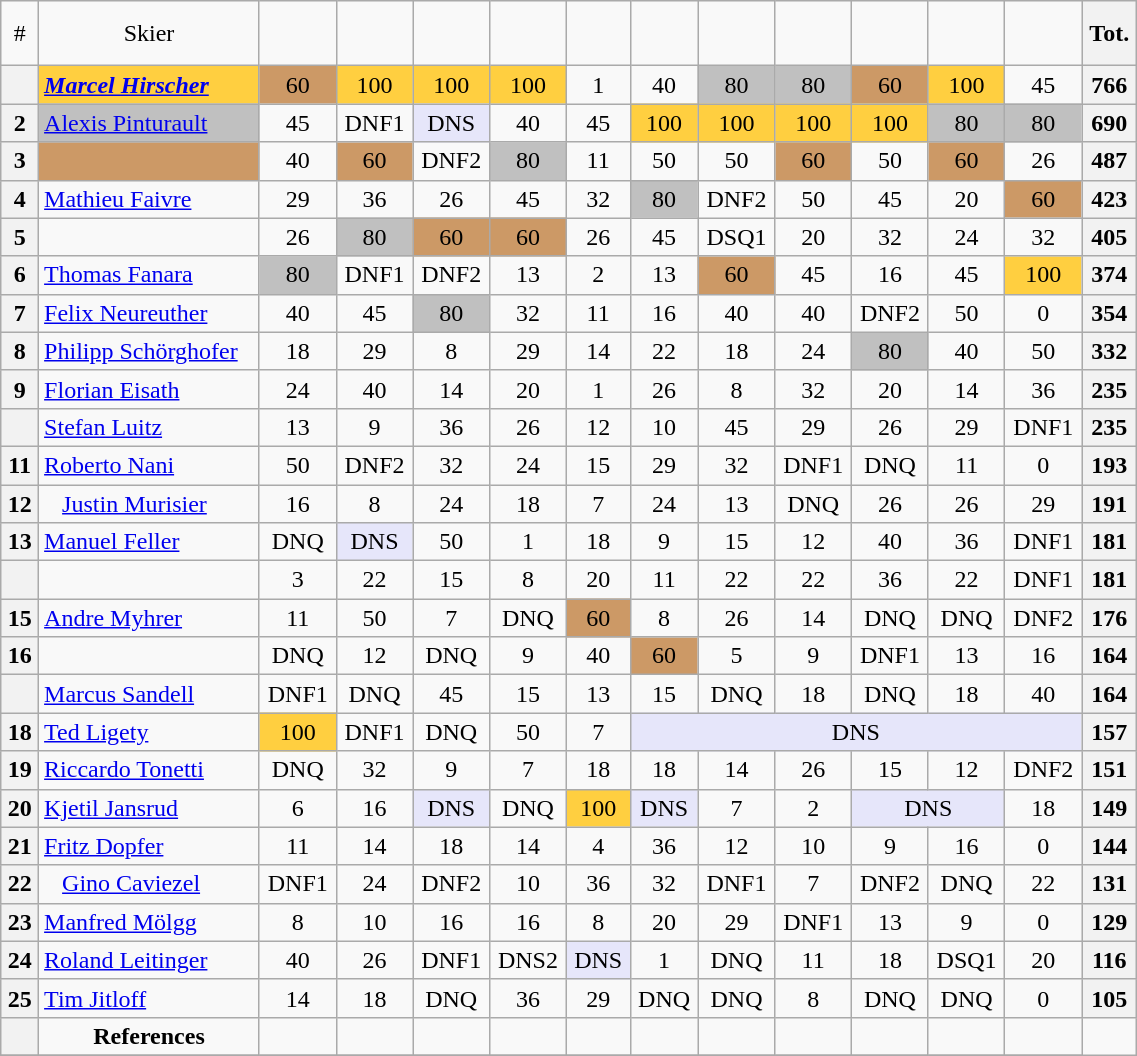<table class="wikitable" width=60% style="font-size:100%; text-align:center;">
<tr>
<td>#</td>
<td>Skier</td>
<td><br> </td>
<td><br> </td>
<td><br> </td>
<td><br> </td>
<td><br> </td>
<td><br> </td>
<td><br> </td>
<td><br> </td>
<td><br> </td>
<td><br> </td>
<td><br>   </td>
<th>Tot.</th>
</tr>
<tr>
<th></th>
<td align=left bgcolor=ffcf40> <strong><em><a href='#'>Marcel Hirscher</a></em></strong></td>
<td bgcolor=cc9966>60</td>
<td bgcolor=ffcf40>100</td>
<td bgcolor=ffcf40>100</td>
<td bgcolor=ffcf40>100</td>
<td>1</td>
<td>40</td>
<td bgcolor=c0c0c0>80</td>
<td bgcolor=c0c0c0>80</td>
<td bgcolor=cc9966>60</td>
<td bgcolor=ffcf40>100</td>
<td>45</td>
<th>766</th>
</tr>
<tr>
<th>2</th>
<td align=left bgcolor=c0c0c0> <a href='#'>Alexis Pinturault</a></td>
<td>45</td>
<td>DNF1</td>
<td bgcolor=lavender>DNS</td>
<td>40</td>
<td>45</td>
<td bgcolor=ffcf40>100</td>
<td bgcolor=ffcf40>100</td>
<td bgcolor=ffcf40>100</td>
<td bgcolor=ffcf40>100</td>
<td bgcolor=c0c0c0>80</td>
<td bgcolor=c0c0c0>80</td>
<th>690</th>
</tr>
<tr>
<th>3</th>
<td align=left bgcolor=cc9966></td>
<td>40</td>
<td bgcolor=cc9966>60</td>
<td>DNF2</td>
<td bgcolor=c0c0c0>80</td>
<td>11</td>
<td>50</td>
<td>50</td>
<td bgcolor=cc9966>60</td>
<td>50</td>
<td bgcolor=cc9966>60</td>
<td>26</td>
<th>487</th>
</tr>
<tr>
<th>4</th>
<td align=left> <a href='#'>Mathieu Faivre</a></td>
<td>29</td>
<td>36</td>
<td>26</td>
<td>45</td>
<td>32</td>
<td bgcolor=c0c0c0>80</td>
<td>DNF2</td>
<td>50</td>
<td>45</td>
<td>20</td>
<td bgcolor=cc9966>60</td>
<th>423</th>
</tr>
<tr>
<th>5</th>
<td align=left></td>
<td>26</td>
<td bgcolor=c0c0c0>80</td>
<td bgcolor=cc9966>60</td>
<td bgcolor=cc9966>60</td>
<td>26</td>
<td>45</td>
<td>DSQ1</td>
<td>20</td>
<td>32</td>
<td>24</td>
<td>32</td>
<th>405</th>
</tr>
<tr>
<th>6</th>
<td align=left> <a href='#'>Thomas Fanara</a></td>
<td bgcolor=c0c0c0>80</td>
<td>DNF1</td>
<td>DNF2</td>
<td>13</td>
<td>2</td>
<td>13</td>
<td bgcolor=cc9966>60</td>
<td>45</td>
<td>16</td>
<td>45</td>
<td bgcolor=ffcf40>100</td>
<th>374</th>
</tr>
<tr>
<th>7</th>
<td align=left> <a href='#'>Felix Neureuther</a></td>
<td>40</td>
<td>45</td>
<td bgcolor=c0c0c0>80</td>
<td>32</td>
<td>11</td>
<td>16</td>
<td>40</td>
<td>40</td>
<td>DNF2</td>
<td>50</td>
<td>0</td>
<th>354</th>
</tr>
<tr>
<th>8</th>
<td align=left> <a href='#'>Philipp Schörghofer</a></td>
<td>18</td>
<td>29</td>
<td>8</td>
<td>29</td>
<td>14</td>
<td>22</td>
<td>18</td>
<td>24</td>
<td bgcolor=c0c0c0>80</td>
<td>40</td>
<td>50</td>
<th>332</th>
</tr>
<tr>
<th>9</th>
<td align=left> <a href='#'>Florian Eisath</a></td>
<td>24</td>
<td>40</td>
<td>14</td>
<td>20</td>
<td>1</td>
<td>26</td>
<td>8</td>
<td>32</td>
<td>20</td>
<td>14</td>
<td>36</td>
<th>235</th>
</tr>
<tr>
<th></th>
<td align=left> <a href='#'>Stefan Luitz</a></td>
<td>13</td>
<td>9</td>
<td>36</td>
<td>26</td>
<td>12</td>
<td>10</td>
<td>45</td>
<td>29</td>
<td>26</td>
<td>29</td>
<td>DNF1</td>
<th>235</th>
</tr>
<tr>
<th>11</th>
<td align=left> <a href='#'>Roberto Nani</a></td>
<td>50</td>
<td>DNF2</td>
<td>32</td>
<td>24</td>
<td>15</td>
<td>29</td>
<td>32</td>
<td>DNF1</td>
<td>DNQ</td>
<td>11</td>
<td>0</td>
<th>193</th>
</tr>
<tr>
<th>12</th>
<td align=left>   <a href='#'>Justin Murisier</a></td>
<td>16</td>
<td>8</td>
<td>24</td>
<td>18</td>
<td>7</td>
<td>24</td>
<td>13</td>
<td>DNQ</td>
<td>26</td>
<td>26</td>
<td>29</td>
<th>191</th>
</tr>
<tr>
<th>13</th>
<td align=left> <a href='#'>Manuel Feller</a></td>
<td>DNQ</td>
<td bgcolor=lavender>DNS</td>
<td>50</td>
<td>1</td>
<td>18</td>
<td>9</td>
<td>15</td>
<td>12</td>
<td>40</td>
<td>36</td>
<td>DNF1</td>
<th>181</th>
</tr>
<tr>
<th></th>
<td align=left></td>
<td>3</td>
<td>22</td>
<td>15</td>
<td>8</td>
<td>20</td>
<td>11</td>
<td>22</td>
<td>22</td>
<td>36</td>
<td>22</td>
<td>DNF1</td>
<th>181</th>
</tr>
<tr>
<th>15</th>
<td align=left> <a href='#'>Andre Myhrer</a></td>
<td>11</td>
<td>50</td>
<td>7</td>
<td>DNQ</td>
<td bgcolor=cc9966>60</td>
<td>8</td>
<td>26</td>
<td>14</td>
<td>DNQ</td>
<td>DNQ</td>
<td>DNF2</td>
<th>176</th>
</tr>
<tr>
<th>16</th>
<td align=left></td>
<td>DNQ</td>
<td>12</td>
<td>DNQ</td>
<td>9</td>
<td>40</td>
<td bgcolor=cc9966>60</td>
<td>5</td>
<td>9</td>
<td>DNF1</td>
<td>13</td>
<td>16</td>
<th>164</th>
</tr>
<tr>
<th></th>
<td align=left> <a href='#'>Marcus Sandell</a></td>
<td>DNF1</td>
<td>DNQ</td>
<td>45</td>
<td>15</td>
<td>13</td>
<td>15</td>
<td>DNQ</td>
<td>18</td>
<td>DNQ</td>
<td>18</td>
<td>40</td>
<th>164</th>
</tr>
<tr>
<th>18</th>
<td align=left> <a href='#'>Ted Ligety</a></td>
<td bgcolor=ffcf40>100</td>
<td>DNF1</td>
<td>DNQ</td>
<td>50</td>
<td>7</td>
<td colspan=6 bgcolor=lavender>DNS</td>
<th>157</th>
</tr>
<tr>
<th>19</th>
<td align=left> <a href='#'>Riccardo Tonetti</a></td>
<td>DNQ</td>
<td>32</td>
<td>9</td>
<td>7</td>
<td>18</td>
<td>18</td>
<td>14</td>
<td>26</td>
<td>15</td>
<td>12</td>
<td>DNF2</td>
<th>151</th>
</tr>
<tr>
<th>20</th>
<td align=left> <a href='#'>Kjetil Jansrud</a></td>
<td>6</td>
<td>16</td>
<td bgcolor=lavender>DNS</td>
<td>DNQ</td>
<td bgcolor=ffcf40>100</td>
<td bgcolor=lavender>DNS</td>
<td>7</td>
<td>2</td>
<td colspan=2 bgcolor=lavender>DNS</td>
<td>18</td>
<th>149</th>
</tr>
<tr>
<th>21</th>
<td align=left> <a href='#'>Fritz Dopfer</a></td>
<td>11</td>
<td>14</td>
<td>18</td>
<td>14</td>
<td>4</td>
<td>36</td>
<td>12</td>
<td>10</td>
<td>9</td>
<td>16</td>
<td>0</td>
<th>144</th>
</tr>
<tr>
<th>22</th>
<td align=left>   <a href='#'>Gino Caviezel</a></td>
<td>DNF1</td>
<td>24</td>
<td>DNF2</td>
<td>10</td>
<td>36</td>
<td>32</td>
<td>DNF1</td>
<td>7</td>
<td>DNF2</td>
<td>DNQ</td>
<td>22</td>
<th>131</th>
</tr>
<tr>
<th>23</th>
<td align=left> <a href='#'>Manfred Mölgg</a></td>
<td>8</td>
<td>10</td>
<td>16</td>
<td>16</td>
<td>8</td>
<td>20</td>
<td>29</td>
<td>DNF1</td>
<td>13</td>
<td>9</td>
<td>0</td>
<th>129</th>
</tr>
<tr>
<th>24</th>
<td align=left> <a href='#'>Roland Leitinger</a></td>
<td>40</td>
<td>26</td>
<td>DNF1</td>
<td>DNS2</td>
<td bgcolor=lavender>DNS</td>
<td>1</td>
<td>DNQ</td>
<td>11</td>
<td>18</td>
<td>DSQ1</td>
<td>20</td>
<th>116</th>
</tr>
<tr>
<th>25</th>
<td align=left> <a href='#'>Tim Jitloff</a></td>
<td>14</td>
<td>18</td>
<td>DNQ</td>
<td>36</td>
<td>29</td>
<td>DNQ</td>
<td>DNQ</td>
<td>8</td>
<td>DNQ</td>
<td>DNQ</td>
<td>0</td>
<th>105</th>
</tr>
<tr>
<th></th>
<td align=center><strong>References</strong></td>
<td></td>
<td></td>
<td></td>
<td></td>
<td></td>
<td></td>
<td></td>
<td></td>
<td></td>
<td></td>
<td></td>
</tr>
<tr>
</tr>
</table>
